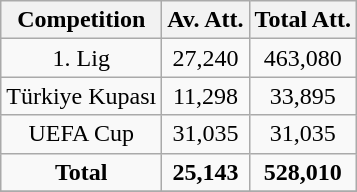<table class="wikitable" style="text-align: center">
<tr>
<th>Competition</th>
<th>Av. Att.</th>
<th>Total Att.</th>
</tr>
<tr>
<td>1. Lig</td>
<td>27,240</td>
<td>463,080</td>
</tr>
<tr>
<td>Türkiye Kupası</td>
<td>11,298</td>
<td>33,895</td>
</tr>
<tr>
<td>UEFA Cup</td>
<td>31,035</td>
<td>31,035</td>
</tr>
<tr>
<td><strong>Total</strong></td>
<td><strong> 25,143</strong></td>
<td><strong>528,010</strong></td>
</tr>
<tr>
</tr>
</table>
